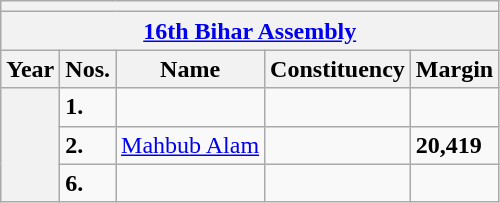<table class="wikitable sortable">
<tr>
<th colspan="5"></th>
</tr>
<tr>
<th colspan="5"><a href='#'>16th Bihar Assembly</a></th>
</tr>
<tr>
<th>Year</th>
<th>Nos.</th>
<th>Name</th>
<th>Constituency</th>
<th>Margin</th>
</tr>
<tr>
<th rowspan="3"></th>
<td><strong>1.</strong></td>
<td></td>
<td></td>
<td></td>
</tr>
<tr>
<td><strong>2.</strong></td>
<td><a href='#'>Mahbub Alam</a></td>
<td></td>
<td><strong>20,419</strong></td>
</tr>
<tr>
<td><strong>6.</strong></td>
<td></td>
<td></td>
<td></td>
</tr>
</table>
